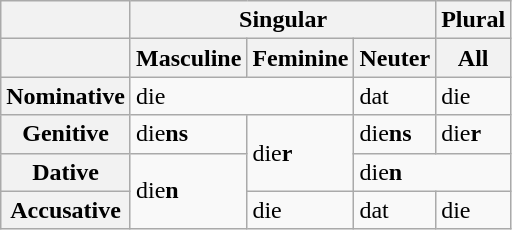<table class="wikitable">
<tr>
<th></th>
<th colspan="3">Singular</th>
<th>Plural</th>
</tr>
<tr>
<th></th>
<th>Masculine</th>
<th>Feminine</th>
<th>Neuter</th>
<th>All</th>
</tr>
<tr>
<th>Nominative</th>
<td colspan="2">die</td>
<td>dat</td>
<td>die</td>
</tr>
<tr>
<th>Genitive</th>
<td>die<strong>ns</strong></td>
<td rowspan="2">die<strong>r</strong></td>
<td>die<strong>ns</strong></td>
<td>die<strong>r</strong></td>
</tr>
<tr>
<th>Dative</th>
<td rowspan="2">die<strong>n</strong></td>
<td colspan="2">die<strong>n</strong></td>
</tr>
<tr>
<th>Accusative</th>
<td>die</td>
<td>dat</td>
<td>die</td>
</tr>
</table>
